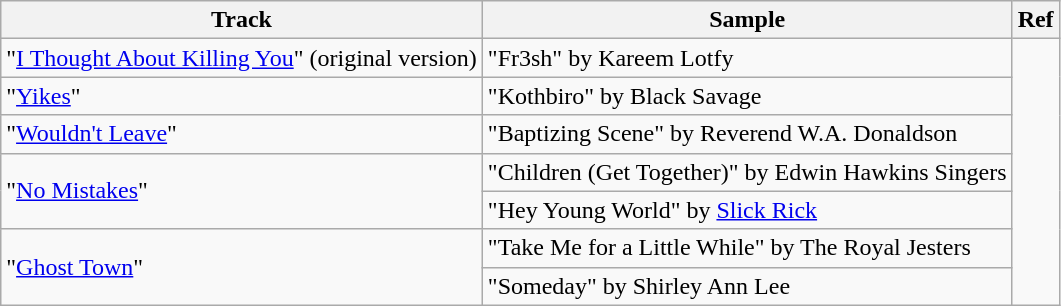<table class="wikitable">
<tr>
<th>Track</th>
<th>Sample</th>
<th>Ref</th>
</tr>
<tr>
<td>"<a href='#'>I Thought About Killing You</a>" (original version)</td>
<td>"Fr3sh" by Kareem Lotfy</td>
<td rowspan="7"></td>
</tr>
<tr>
<td>"<a href='#'>Yikes</a>"</td>
<td>"Kothbiro" by Black Savage</td>
</tr>
<tr>
<td>"<a href='#'>Wouldn't Leave</a>"</td>
<td>"Baptizing Scene" by Reverend W.A. Donaldson</td>
</tr>
<tr>
<td rowspan="2">"<a href='#'>No Mistakes</a>"</td>
<td>"Children (Get Together)" by Edwin Hawkins Singers</td>
</tr>
<tr>
<td>"Hey Young World" by <a href='#'>Slick Rick</a></td>
</tr>
<tr>
<td rowspan="2">"<a href='#'>Ghost Town</a>"</td>
<td>"Take Me for a Little While" by The Royal Jesters</td>
</tr>
<tr>
<td>"Someday" by Shirley Ann Lee</td>
</tr>
</table>
